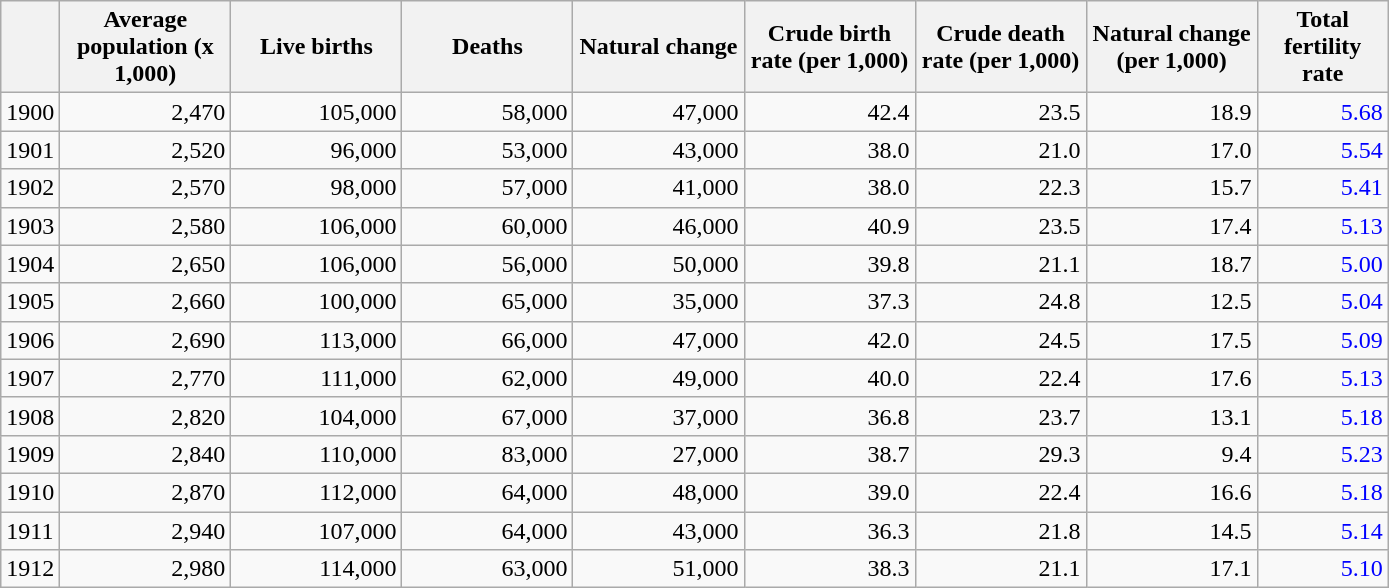<table class="wikitable">
<tr>
<th></th>
<th style="width:80pt;">Average population (x 1,000)</th>
<th style="width:80pt;">Live births</th>
<th style="width:80pt;">Deaths</th>
<th style="width:80pt;">Natural change</th>
<th style="width:80pt;">Crude birth rate (per 1,000)</th>
<th style="width:80pt;">Crude death rate (per 1,000)</th>
<th style="width:80pt;">Natural change (per 1,000)</th>
<th style="width:60pt;">Total fertility rate</th>
</tr>
<tr>
<td>1900</td>
<td style="text-align:right;">2,470</td>
<td style="text-align:right;">105,000</td>
<td style="text-align:right;">58,000</td>
<td style="text-align:right;">47,000</td>
<td style="text-align:right;">42.4</td>
<td style="text-align:right;">23.5</td>
<td style="text-align:right;">18.9</td>
<td style="text-align:right; color:blue;">5.68</td>
</tr>
<tr>
<td>1901</td>
<td style="text-align:right;">2,520</td>
<td style="text-align:right;">96,000</td>
<td style="text-align:right;">53,000</td>
<td style="text-align:right;">43,000</td>
<td style="text-align:right;">38.0</td>
<td style="text-align:right;">21.0</td>
<td style="text-align:right;">17.0</td>
<td style="text-align:right; color:blue;">5.54</td>
</tr>
<tr>
<td>1902</td>
<td style="text-align:right;">2,570</td>
<td style="text-align:right;">98,000</td>
<td style="text-align:right;">57,000</td>
<td style="text-align:right;">41,000</td>
<td style="text-align:right;">38.0</td>
<td style="text-align:right;">22.3</td>
<td style="text-align:right;">15.7</td>
<td style="text-align:right; color:blue;">5.41</td>
</tr>
<tr>
<td>1903</td>
<td style="text-align:right;">2,580</td>
<td style="text-align:right;">106,000</td>
<td style="text-align:right;">60,000</td>
<td style="text-align:right;">46,000</td>
<td style="text-align:right;">40.9</td>
<td style="text-align:right;">23.5</td>
<td style="text-align:right;">17.4</td>
<td style="text-align:right; color:blue;">5.13</td>
</tr>
<tr>
<td>1904</td>
<td style="text-align:right;">2,650</td>
<td style="text-align:right;">106,000</td>
<td style="text-align:right;">56,000</td>
<td style="text-align:right;">50,000</td>
<td style="text-align:right;">39.8</td>
<td style="text-align:right;">21.1</td>
<td style="text-align:right;">18.7</td>
<td style="text-align:right; color:blue;">5.00</td>
</tr>
<tr>
<td>1905</td>
<td style="text-align:right;">2,660</td>
<td style="text-align:right;">100,000</td>
<td style="text-align:right;">65,000</td>
<td style="text-align:right;">35,000</td>
<td style="text-align:right;">37.3</td>
<td style="text-align:right;">24.8</td>
<td style="text-align:right;">12.5</td>
<td style="text-align:right; color:blue;">5.04</td>
</tr>
<tr>
<td>1906</td>
<td style="text-align:right;">2,690</td>
<td style="text-align:right;">113,000</td>
<td style="text-align:right;">66,000</td>
<td style="text-align:right;">47,000</td>
<td style="text-align:right;">42.0</td>
<td style="text-align:right;">24.5</td>
<td style="text-align:right;">17.5</td>
<td style="text-align:right; color:blue;">5.09</td>
</tr>
<tr>
<td>1907</td>
<td style="text-align:right;">2,770</td>
<td style="text-align:right;">111,000</td>
<td style="text-align:right;">62,000</td>
<td style="text-align:right;">49,000</td>
<td style="text-align:right;">40.0</td>
<td style="text-align:right;">22.4</td>
<td style="text-align:right;">17.6</td>
<td style="text-align:right; color:blue;">5.13</td>
</tr>
<tr>
<td>1908</td>
<td style="text-align:right;">2,820</td>
<td style="text-align:right;">104,000</td>
<td style="text-align:right;">67,000</td>
<td style="text-align:right;">37,000</td>
<td style="text-align:right;">36.8</td>
<td style="text-align:right;">23.7</td>
<td style="text-align:right;">13.1</td>
<td style="text-align:right; color:blue;">5.18</td>
</tr>
<tr>
<td>1909</td>
<td style="text-align:right;">2,840</td>
<td style="text-align:right;">110,000</td>
<td style="text-align:right;">83,000</td>
<td style="text-align:right;">27,000</td>
<td style="text-align:right;">38.7</td>
<td style="text-align:right;">29.3</td>
<td style="text-align:right;">9.4</td>
<td style="text-align:right; color:blue;">5.23</td>
</tr>
<tr>
<td>1910</td>
<td style="text-align:right;">2,870</td>
<td style="text-align:right;">112,000</td>
<td style="text-align:right;">64,000</td>
<td style="text-align:right;">48,000</td>
<td style="text-align:right;">39.0</td>
<td style="text-align:right;">22.4</td>
<td style="text-align:right;">16.6</td>
<td style="text-align:right; color:blue;">5.18</td>
</tr>
<tr>
<td>1911</td>
<td style="text-align:right;">2,940</td>
<td style="text-align:right;">107,000</td>
<td style="text-align:right;">64,000</td>
<td style="text-align:right;">43,000</td>
<td style="text-align:right;">36.3</td>
<td style="text-align:right;">21.8</td>
<td style="text-align:right;">14.5</td>
<td style="text-align:right; color:blue;">5.14</td>
</tr>
<tr>
<td>1912</td>
<td style="text-align:right;">2,980</td>
<td style="text-align:right;">114,000</td>
<td style="text-align:right;">63,000</td>
<td style="text-align:right;">51,000</td>
<td style="text-align:right;">38.3</td>
<td style="text-align:right;">21.1</td>
<td style="text-align:right;">17.1</td>
<td style="text-align:right; color:blue;">5.10</td>
</tr>
</table>
